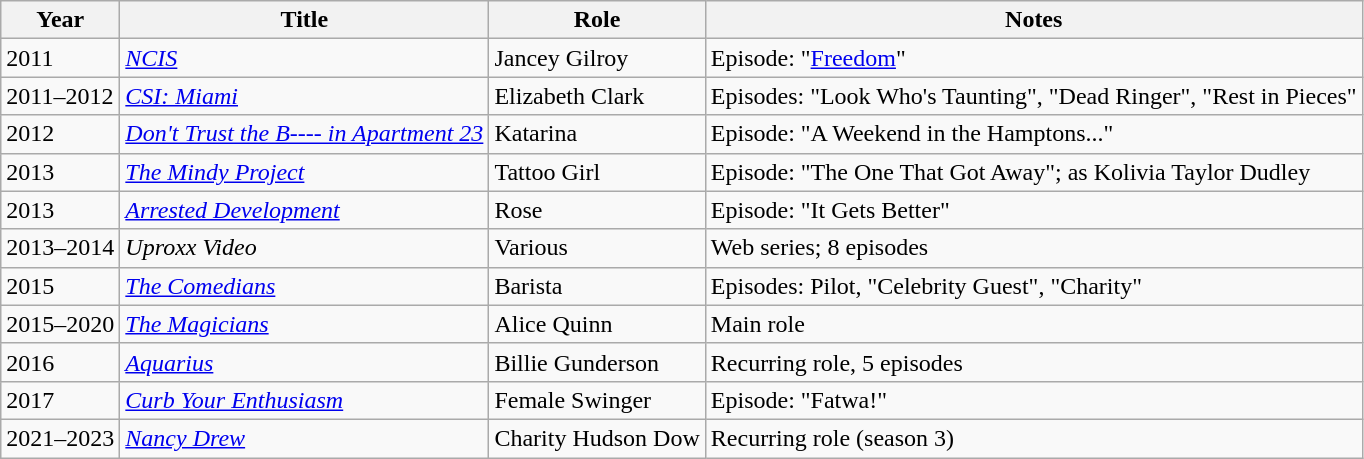<table class="wikitable sortable">
<tr>
<th>Year</th>
<th>Title</th>
<th>Role</th>
<th class="unsortable">Notes</th>
</tr>
<tr>
<td>2011</td>
<td><em><a href='#'>NCIS</a></em></td>
<td>Jancey Gilroy</td>
<td>Episode: "<a href='#'>Freedom</a>"</td>
</tr>
<tr>
<td>2011–2012</td>
<td><em><a href='#'>CSI: Miami</a></em></td>
<td>Elizabeth Clark</td>
<td>Episodes: "Look Who's Taunting", "Dead Ringer", "Rest in Pieces"</td>
</tr>
<tr>
<td>2012</td>
<td><em><a href='#'>Don't Trust the B---- in Apartment 23</a></em></td>
<td>Katarina</td>
<td>Episode: "A Weekend in the Hamptons..."</td>
</tr>
<tr>
<td>2013</td>
<td><em><a href='#'>The Mindy Project</a></em></td>
<td>Tattoo Girl</td>
<td>Episode: "The One That Got Away"; as Kolivia Taylor Dudley</td>
</tr>
<tr>
<td>2013</td>
<td><em><a href='#'>Arrested Development</a></em></td>
<td>Rose</td>
<td>Episode: "It Gets Better"</td>
</tr>
<tr>
<td>2013–2014</td>
<td><em>Uproxx Video</em></td>
<td>Various</td>
<td>Web series; 8 episodes</td>
</tr>
<tr>
<td>2015</td>
<td><em><a href='#'>The Comedians</a></em></td>
<td>Barista</td>
<td>Episodes: Pilot, "Celebrity Guest", "Charity"</td>
</tr>
<tr>
<td>2015–2020</td>
<td><em><a href='#'>The Magicians</a></em></td>
<td>Alice Quinn</td>
<td>Main role</td>
</tr>
<tr>
<td>2016</td>
<td><em><a href='#'>Aquarius</a></em></td>
<td>Billie Gunderson</td>
<td>Recurring role, 5 episodes</td>
</tr>
<tr>
<td>2017</td>
<td><em><a href='#'>Curb Your Enthusiasm</a></em></td>
<td>Female Swinger</td>
<td>Episode: "Fatwa!"</td>
</tr>
<tr>
<td>2021–2023</td>
<td><em><a href='#'>Nancy Drew</a></em></td>
<td>Charity Hudson Dow</td>
<td>Recurring role (season 3)</td>
</tr>
</table>
